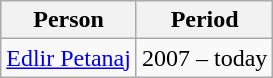<table class="wikitable sortable">
<tr>
<th>Person</th>
<th>Period</th>
</tr>
<tr>
<td><a href='#'>Edlir Petanaj</a></td>
<td>2007 – today</td>
</tr>
</table>
